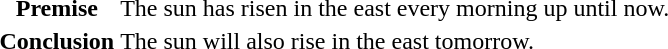<table>
<tr>
<th>Premise</th>
<td>The sun has risen in the east every morning up until now.</td>
</tr>
<tr>
<th>Conclusion</th>
<td>The sun will also rise in the east tomorrow.</td>
</tr>
</table>
